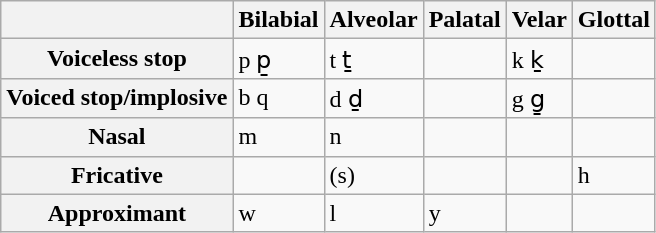<table class="wikitable">
<tr>
<th></th>
<th>Bilabial</th>
<th>Alveolar</th>
<th>Palatal</th>
<th>Velar</th>
<th>Glottal</th>
</tr>
<tr>
<th>Voiceless stop</th>
<td>p p̱</td>
<td>t ṯ</td>
<td></td>
<td>k ḵ</td>
<td></td>
</tr>
<tr>
<th>Voiced stop/implosive</th>
<td>b q</td>
<td>d ḏ</td>
<td></td>
<td>g g̱</td>
<td></td>
</tr>
<tr>
<th>Nasal</th>
<td>m</td>
<td>n</td>
<td></td>
<td></td>
<td></td>
</tr>
<tr>
<th>Fricative</th>
<td></td>
<td>(s)</td>
<td></td>
<td></td>
<td>h</td>
</tr>
<tr>
<th>Approximant</th>
<td>w</td>
<td>l</td>
<td>y</td>
<td></td>
<td></td>
</tr>
</table>
